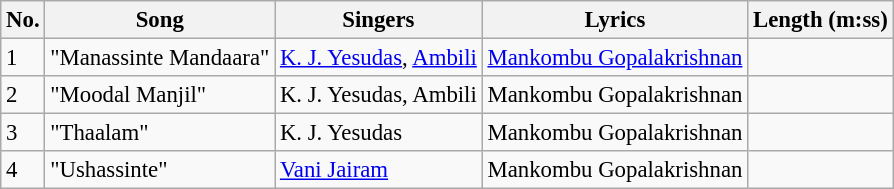<table class="wikitable" style="font-size:95%;">
<tr>
<th>No.</th>
<th>Song</th>
<th>Singers</th>
<th>Lyrics</th>
<th>Length (m:ss)</th>
</tr>
<tr>
<td>1</td>
<td>"Manassinte Mandaara"</td>
<td><a href='#'>K. J. Yesudas</a>, <a href='#'>Ambili</a></td>
<td><a href='#'>Mankombu Gopalakrishnan</a></td>
<td></td>
</tr>
<tr>
<td>2</td>
<td>"Moodal Manjil"</td>
<td>K. J. Yesudas, Ambili</td>
<td>Mankombu Gopalakrishnan</td>
<td></td>
</tr>
<tr>
<td>3</td>
<td>"Thaalam"</td>
<td>K. J. Yesudas</td>
<td>Mankombu Gopalakrishnan</td>
<td></td>
</tr>
<tr>
<td>4</td>
<td>"Ushassinte"</td>
<td><a href='#'>Vani Jairam</a></td>
<td>Mankombu Gopalakrishnan</td>
<td></td>
</tr>
</table>
